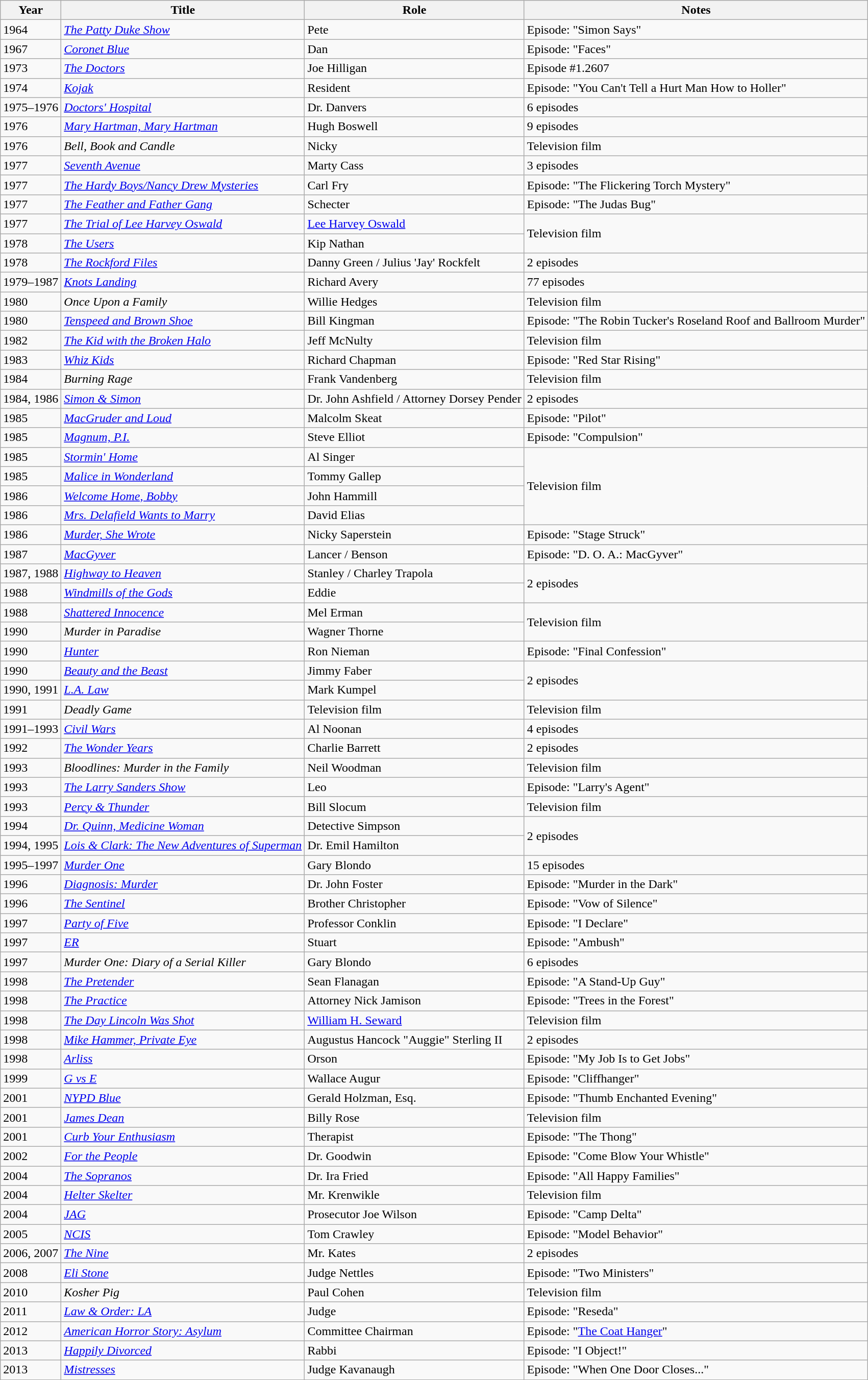<table class="wikitable sortable">
<tr>
<th>Year</th>
<th>Title</th>
<th>Role</th>
<th>Notes</th>
</tr>
<tr>
<td>1964</td>
<td><em><a href='#'>The Patty Duke Show</a></em></td>
<td>Pete</td>
<td>Episode: "Simon Says"</td>
</tr>
<tr>
<td>1967</td>
<td><em><a href='#'>Coronet Blue</a></em></td>
<td>Dan</td>
<td>Episode: "Faces"</td>
</tr>
<tr>
<td>1973</td>
<td><a href='#'><em>The Doctors</em></a></td>
<td>Joe Hilligan</td>
<td>Episode #1.2607</td>
</tr>
<tr>
<td>1974</td>
<td><em><a href='#'>Kojak</a></em></td>
<td>Resident</td>
<td>Episode: "You Can't Tell a Hurt Man How to Holler"</td>
</tr>
<tr>
<td>1975–1976</td>
<td><em><a href='#'>Doctors' Hospital</a></em></td>
<td>Dr. Danvers</td>
<td>6 episodes</td>
</tr>
<tr>
<td>1976</td>
<td><em><a href='#'>Mary Hartman, Mary Hartman</a></em></td>
<td>Hugh Boswell</td>
<td>9 episodes</td>
</tr>
<tr>
<td>1976</td>
<td><em>Bell, Book and Candle</em></td>
<td>Nicky</td>
<td>Television film</td>
</tr>
<tr>
<td>1977</td>
<td><a href='#'><em>Seventh Avenue</em></a></td>
<td>Marty Cass</td>
<td>3 episodes</td>
</tr>
<tr>
<td>1977</td>
<td><em><a href='#'>The Hardy Boys/Nancy Drew Mysteries</a></em></td>
<td>Carl Fry</td>
<td>Episode: "The Flickering Torch Mystery"</td>
</tr>
<tr>
<td>1977</td>
<td><em><a href='#'>The Feather and Father Gang</a></em></td>
<td>Schecter</td>
<td>Episode: "The Judas Bug"</td>
</tr>
<tr>
<td>1977</td>
<td><a href='#'><em>The Trial of Lee Harvey Oswald</em></a></td>
<td><a href='#'>Lee Harvey Oswald</a></td>
<td rowspan="2">Television film</td>
</tr>
<tr>
<td>1978</td>
<td><a href='#'><em>The Users</em></a></td>
<td>Kip Nathan</td>
</tr>
<tr>
<td>1978</td>
<td><em><a href='#'>The Rockford Files</a></em></td>
<td>Danny Green / Julius 'Jay' Rockfelt</td>
<td>2 episodes</td>
</tr>
<tr>
<td>1979–1987</td>
<td><em><a href='#'>Knots Landing</a></em></td>
<td>Richard Avery</td>
<td>77 episodes</td>
</tr>
<tr>
<td>1980</td>
<td><em>Once Upon a Family</em></td>
<td>Willie Hedges</td>
<td>Television film</td>
</tr>
<tr>
<td>1980</td>
<td><em><a href='#'>Tenspeed and Brown Shoe</a></em></td>
<td>Bill Kingman</td>
<td>Episode: "The Robin Tucker's Roseland Roof and Ballroom Murder"</td>
</tr>
<tr>
<td>1982</td>
<td><em><a href='#'>The Kid with the Broken Halo</a></em></td>
<td>Jeff McNulty</td>
<td>Television film</td>
</tr>
<tr>
<td>1983</td>
<td><a href='#'><em>Whiz Kids</em></a></td>
<td>Richard Chapman</td>
<td>Episode: "Red Star Rising"</td>
</tr>
<tr>
<td>1984</td>
<td><em>Burning Rage</em></td>
<td>Frank Vandenberg</td>
<td>Television film</td>
</tr>
<tr>
<td>1984, 1986</td>
<td><em><a href='#'>Simon & Simon</a></em></td>
<td>Dr. John Ashfield / Attorney Dorsey Pender</td>
<td>2 episodes</td>
</tr>
<tr>
<td>1985</td>
<td><em><a href='#'>MacGruder and Loud</a></em></td>
<td>Malcolm Skeat</td>
<td>Episode: "Pilot"</td>
</tr>
<tr>
<td>1985</td>
<td><em><a href='#'>Magnum, P.I.</a></em></td>
<td>Steve Elliot</td>
<td>Episode: "Compulsion"</td>
</tr>
<tr>
<td>1985</td>
<td><em><a href='#'>Stormin' Home</a></em></td>
<td>Al Singer</td>
<td rowspan="4">Television film</td>
</tr>
<tr>
<td>1985</td>
<td><a href='#'><em>Malice in Wonderland</em></a></td>
<td>Tommy Gallep</td>
</tr>
<tr>
<td>1986</td>
<td><em><a href='#'>Welcome Home, Bobby</a></em></td>
<td>John Hammill</td>
</tr>
<tr>
<td>1986</td>
<td><em><a href='#'>Mrs. Delafield Wants to Marry</a></em></td>
<td>David Elias</td>
</tr>
<tr>
<td>1986</td>
<td><em><a href='#'>Murder, She Wrote</a></em></td>
<td>Nicky Saperstein</td>
<td>Episode: "Stage Struck"</td>
</tr>
<tr>
<td>1987</td>
<td><em><a href='#'>MacGyver</a></em></td>
<td>Lancer / Benson</td>
<td>Episode: "D. O. A.: MacGyver"</td>
</tr>
<tr>
<td>1987, 1988</td>
<td><em><a href='#'>Highway to Heaven</a></em></td>
<td>Stanley / Charley Trapola</td>
<td rowspan="2">2 episodes</td>
</tr>
<tr>
<td>1988</td>
<td><a href='#'><em>Windmills of the Gods</em></a></td>
<td>Eddie</td>
</tr>
<tr>
<td>1988</td>
<td><em><a href='#'>Shattered Innocence</a></em></td>
<td>Mel Erman</td>
<td rowspan="2">Television film</td>
</tr>
<tr>
<td>1990</td>
<td><em>Murder in Paradise</em></td>
<td>Wagner Thorne</td>
</tr>
<tr>
<td>1990</td>
<td><a href='#'><em>Hunter</em></a></td>
<td>Ron Nieman</td>
<td>Episode: "Final Confession"</td>
</tr>
<tr>
<td>1990</td>
<td><a href='#'><em>Beauty and the Beast</em></a></td>
<td>Jimmy Faber</td>
<td rowspan="2">2 episodes</td>
</tr>
<tr>
<td>1990, 1991</td>
<td><em><a href='#'>L.A. Law</a></em></td>
<td>Mark Kumpel</td>
</tr>
<tr>
<td>1991</td>
<td><em>Deadly Game</em></td>
<td>Television film</td>
<td>Television film</td>
</tr>
<tr>
<td>1991–1993</td>
<td><a href='#'><em>Civil Wars</em></a></td>
<td>Al Noonan</td>
<td>4 episodes</td>
</tr>
<tr>
<td>1992</td>
<td><em><a href='#'>The Wonder Years</a></em></td>
<td>Charlie Barrett</td>
<td>2 episodes</td>
</tr>
<tr>
<td>1993</td>
<td><em>Bloodlines: Murder in the Family</em></td>
<td>Neil Woodman</td>
<td>Television film</td>
</tr>
<tr>
<td>1993</td>
<td><em><a href='#'>The Larry Sanders Show</a></em></td>
<td>Leo</td>
<td>Episode: "Larry's Agent"</td>
</tr>
<tr>
<td>1993</td>
<td><em><a href='#'>Percy & Thunder</a></em></td>
<td>Bill Slocum</td>
<td>Television film</td>
</tr>
<tr>
<td>1994</td>
<td><em><a href='#'>Dr. Quinn, Medicine Woman</a></em></td>
<td>Detective Simpson</td>
<td rowspan="2">2 episodes</td>
</tr>
<tr>
<td>1994, 1995</td>
<td><em><a href='#'>Lois & Clark: The New Adventures of Superman</a></em></td>
<td>Dr. Emil Hamilton</td>
</tr>
<tr>
<td>1995–1997</td>
<td><a href='#'><em>Murder One</em></a></td>
<td>Gary Blondo</td>
<td>15 episodes</td>
</tr>
<tr>
<td>1996</td>
<td><em><a href='#'>Diagnosis: Murder</a></em></td>
<td>Dr. John Foster</td>
<td>Episode: "Murder in the Dark"</td>
</tr>
<tr>
<td>1996</td>
<td><a href='#'><em>The Sentinel</em></a></td>
<td>Brother Christopher</td>
<td>Episode: "Vow of Silence"</td>
</tr>
<tr>
<td>1997</td>
<td><em><a href='#'>Party of Five</a></em></td>
<td>Professor Conklin</td>
<td>Episode: "I Declare"</td>
</tr>
<tr>
<td>1997</td>
<td><a href='#'><em>ER</em></a></td>
<td>Stuart</td>
<td>Episode: "Ambush"</td>
</tr>
<tr>
<td>1997</td>
<td><em>Murder One: Diary of a Serial Killer</em></td>
<td>Gary Blondo</td>
<td>6 episodes</td>
</tr>
<tr>
<td>1998</td>
<td><a href='#'><em>The Pretender</em></a></td>
<td>Sean Flanagan</td>
<td>Episode: "A Stand-Up Guy"</td>
</tr>
<tr>
<td>1998</td>
<td><em><a href='#'>The Practice</a></em></td>
<td>Attorney Nick Jamison</td>
<td>Episode: "Trees in the Forest"</td>
</tr>
<tr>
<td>1998</td>
<td><em><a href='#'>The Day Lincoln Was Shot</a></em></td>
<td><a href='#'>William H. Seward</a></td>
<td>Television film</td>
</tr>
<tr>
<td>1998</td>
<td><em><a href='#'>Mike Hammer, Private Eye</a></em></td>
<td>Augustus Hancock "Auggie" Sterling II</td>
<td>2 episodes</td>
</tr>
<tr>
<td>1998</td>
<td><a href='#'><em>Arliss</em></a></td>
<td>Orson</td>
<td>Episode: "My Job Is to Get Jobs"</td>
</tr>
<tr>
<td>1999</td>
<td><em><a href='#'>G vs E</a></em></td>
<td>Wallace Augur</td>
<td>Episode: "Cliffhanger"</td>
</tr>
<tr>
<td>2001</td>
<td><em><a href='#'>NYPD Blue</a></em></td>
<td>Gerald Holzman, Esq.</td>
<td>Episode: "Thumb Enchanted Evening"</td>
</tr>
<tr>
<td>2001</td>
<td><a href='#'><em>James Dean</em></a></td>
<td>Billy Rose</td>
<td>Television film</td>
</tr>
<tr>
<td>2001</td>
<td><em><a href='#'>Curb Your Enthusiasm</a></em></td>
<td>Therapist</td>
<td>Episode: "The Thong"</td>
</tr>
<tr>
<td>2002</td>
<td><a href='#'><em>For the People</em></a></td>
<td>Dr. Goodwin</td>
<td>Episode: "Come Blow Your Whistle"</td>
</tr>
<tr>
<td>2004</td>
<td><em><a href='#'>The Sopranos</a></em></td>
<td>Dr. Ira Fried</td>
<td>Episode: "All Happy Families"</td>
</tr>
<tr>
<td>2004</td>
<td><a href='#'><em>Helter Skelter</em></a></td>
<td>Mr. Krenwikle</td>
<td>Television film</td>
</tr>
<tr>
<td>2004</td>
<td><a href='#'><em>JAG</em></a></td>
<td>Prosecutor Joe Wilson</td>
<td>Episode: "Camp Delta"</td>
</tr>
<tr>
<td>2005</td>
<td><a href='#'><em>NCIS</em></a></td>
<td>Tom Crawley</td>
<td>Episode: "Model Behavior"</td>
</tr>
<tr>
<td>2006, 2007</td>
<td><a href='#'><em>The Nine</em></a></td>
<td>Mr. Kates</td>
<td>2 episodes</td>
</tr>
<tr>
<td>2008</td>
<td><em><a href='#'>Eli Stone</a></em></td>
<td>Judge Nettles</td>
<td>Episode: "Two Ministers"</td>
</tr>
<tr>
<td>2010</td>
<td><em>Kosher Pig</em></td>
<td>Paul Cohen</td>
<td>Television film</td>
</tr>
<tr>
<td>2011</td>
<td><em><a href='#'>Law & Order: LA</a></em></td>
<td>Judge</td>
<td>Episode: "Reseda"</td>
</tr>
<tr>
<td>2012</td>
<td><em><a href='#'>American Horror Story: Asylum</a></em></td>
<td>Committee Chairman</td>
<td>Episode: "<a href='#'>The Coat Hanger</a>"</td>
</tr>
<tr>
<td>2013</td>
<td><em><a href='#'>Happily Divorced</a></em></td>
<td>Rabbi</td>
<td>Episode: "I Object!"</td>
</tr>
<tr>
<td>2013</td>
<td><a href='#'><em>Mistresses</em></a></td>
<td>Judge Kavanaugh</td>
<td>Episode: "When One Door Closes..."</td>
</tr>
</table>
